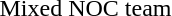<table>
<tr>
<td>Mixed NOC team<br></td>
<td><br><br></td>
<td><br><br></td>
<td><br><br></td>
</tr>
</table>
